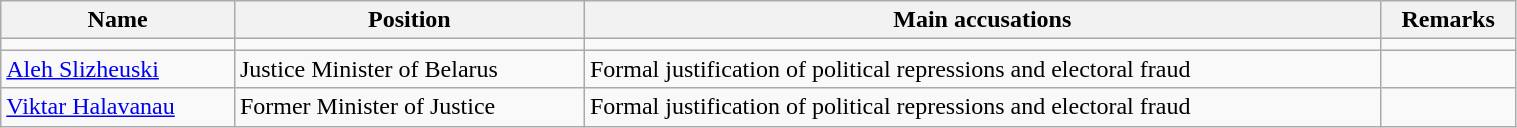<table class="wikitable sortable" style="width: 80%">
<tr>
<th>Name</th>
<th>Position</th>
<th>Main accusations</th>
<th>Remarks</th>
</tr>
<tr>
<td></td>
<td></td>
<td></td>
<td></td>
</tr>
<tr>
<td><a href='#'>Aleh Slizheuski</a></td>
<td>Justice Minister of Belarus</td>
<td>Formal justification of political repressions and electoral fraud</td>
<td></td>
</tr>
<tr>
<td><a href='#'>Viktar Halavanau</a></td>
<td>Former Minister of Justice</td>
<td>Formal justification of political repressions and electoral fraud</td>
<td></td>
</tr>
</table>
